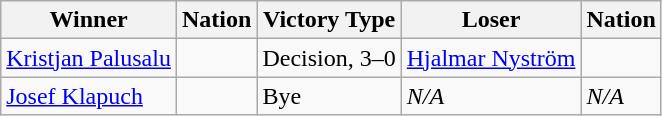<table class="wikitable sortable" style="text-align:left;">
<tr>
<th>Winner</th>
<th>Nation</th>
<th>Victory Type</th>
<th>Loser</th>
<th>Nation</th>
</tr>
<tr>
<td><a href='#'>Kristjan Palusalu</a></td>
<td></td>
<td>Decision, 3–0</td>
<td><a href='#'>Hjalmar Nyström</a></td>
<td></td>
</tr>
<tr>
<td><a href='#'>Josef Klapuch</a></td>
<td></td>
<td>Bye</td>
<td><em>N/A</em></td>
<td><em>N/A</em></td>
</tr>
</table>
